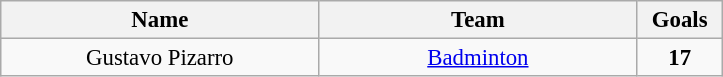<table class="wikitable" style="font-size:95%; text-align:center;">
<tr>
<th width="205">Name</th>
<th width="205">Team</th>
<th width="50">Goals</th>
</tr>
<tr>
<td> Gustavo Pizarro</td>
<td><a href='#'>Badminton</a></td>
<td><strong>17</strong></td>
</tr>
</table>
